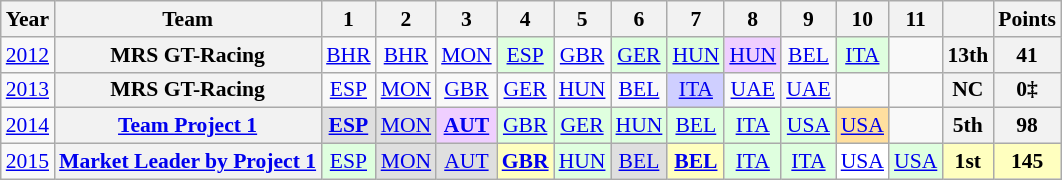<table class="wikitable" style="text-align:center; font-size:90%">
<tr>
<th>Year</th>
<th>Team</th>
<th>1</th>
<th>2</th>
<th>3</th>
<th>4</th>
<th>5</th>
<th>6</th>
<th>7</th>
<th>8</th>
<th>9</th>
<th>10</th>
<th>11</th>
<th></th>
<th>Points</th>
</tr>
<tr>
<td><a href='#'>2012</a></td>
<th>MRS GT-Racing</th>
<td><a href='#'>BHR</a></td>
<td><a href='#'>BHR</a></td>
<td><a href='#'>MON</a></td>
<td style="background:#DFFFDF;"><a href='#'>ESP</a><br></td>
<td><a href='#'>GBR</a></td>
<td style="background:#DFFFDF;"><a href='#'>GER</a><br></td>
<td style="background:#DFFFDF;"><a href='#'>HUN</a><br></td>
<td style="background:#EFCFFF;"><a href='#'>HUN</a><br></td>
<td><a href='#'>BEL</a></td>
<td style="background:#DFFFDF;"><a href='#'>ITA</a><br></td>
<td></td>
<th>13th</th>
<th>41</th>
</tr>
<tr>
<td><a href='#'>2013</a></td>
<th>MRS GT-Racing</th>
<td><a href='#'>ESP</a></td>
<td><a href='#'>MON</a></td>
<td><a href='#'>GBR</a></td>
<td><a href='#'>GER</a></td>
<td><a href='#'>HUN</a></td>
<td><a href='#'>BEL</a></td>
<td style="background:#CFCFFF;"><a href='#'>ITA</a><br></td>
<td><a href='#'>UAE</a></td>
<td><a href='#'>UAE</a></td>
<td></td>
<td></td>
<th>NC</th>
<th>0‡</th>
</tr>
<tr>
<td><a href='#'>2014</a></td>
<th><a href='#'>Team Project 1</a></th>
<td style="background:#DFDFDF;"><strong><a href='#'>ESP</a></strong><br></td>
<td style="background:#DFDFDF;"><a href='#'>MON</a><br></td>
<td style="background:#EFCFFF;"><strong><a href='#'>AUT</a></strong><br></td>
<td style="background:#DFFFDF;"><a href='#'>GBR</a><br></td>
<td style="background:#DFFFDF;"><a href='#'>GER</a><br></td>
<td style="background:#DFFFDF;"><a href='#'>HUN</a><br></td>
<td style="background:#DFFFDF;"><a href='#'>BEL</a><br></td>
<td style="background:#DFFFDF;"><a href='#'>ITA</a><br></td>
<td style="background:#DFFFDF;"><a href='#'>USA</a><br></td>
<td style="background:#FFDF9F;"><a href='#'>USA</a><br></td>
<td></td>
<th>5th</th>
<th>98</th>
</tr>
<tr>
<td><a href='#'>2015</a></td>
<th><a href='#'>Market Leader by Project 1</a></th>
<td style="background:#DFFFDF;"><a href='#'>ESP</a><br></td>
<td style="background:#DFDFDF;"><a href='#'>MON</a><br></td>
<td style="background:#DFDFDF;"><a href='#'>AUT</a><br></td>
<td style="background:#FFFFBF;"><strong><a href='#'>GBR</a></strong><br></td>
<td style="background:#DFFFDF;"><a href='#'>HUN</a><br></td>
<td style="background:#DFDFDF;"><a href='#'>BEL</a><br></td>
<td style="background:#FFFFBF;"><strong><a href='#'>BEL</a></strong><br></td>
<td style="background:#DFFFDF;"><a href='#'>ITA</a><br></td>
<td style="background:#DFFFDF;"><a href='#'>ITA</a><br></td>
<td style="background:#FFFFFF;"><a href='#'>USA</a><br></td>
<td style="background:#DFFFDF;"><a href='#'>USA</a><br></td>
<th style="background:#FFFFBF;">1st</th>
<th style="background:#FFFFBF;">145</th>
</tr>
</table>
